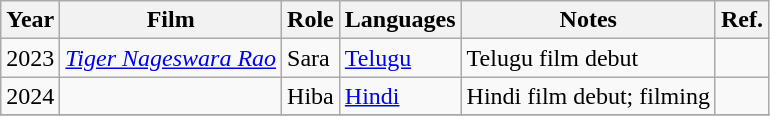<table class="wikitable sortable">
<tr>
<th>Year</th>
<th>Film</th>
<th>Role</th>
<th>Languages</th>
<th>Notes</th>
<th>Ref.</th>
</tr>
<tr>
<td>2023</td>
<td><em><a href='#'>Tiger Nageswara Rao</a></em></td>
<td>Sara</td>
<td><a href='#'>Telugu</a></td>
<td>Telugu film debut</td>
<td></td>
</tr>
<tr>
<td>2024</td>
<td></td>
<td>Hiba</td>
<td><a href='#'>Hindi</a></td>
<td>Hindi film debut; filming</td>
<td></td>
</tr>
<tr>
</tr>
</table>
